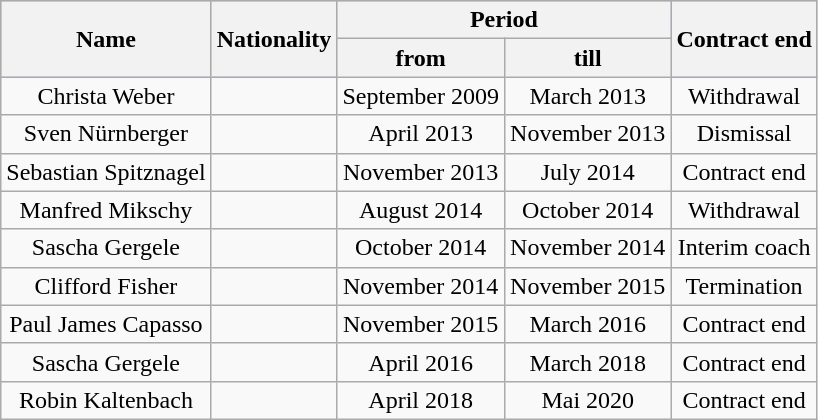<table class="wikitable" style="text-align:center;">
<tr style="background-color:#ABCDEF;">
<th rowspan="2">Name</th>
<th rowspan="2">Nationality</th>
<th colspan="2">Period</th>
<th rowspan="2">Contract end</th>
</tr>
<tr>
<th>from</th>
<th>till</th>
</tr>
<tr>
<td>Christa Weber</td>
<td></td>
<td>September 2009</td>
<td>March 2013</td>
<td>Withdrawal</td>
</tr>
<tr>
<td>Sven Nürnberger</td>
<td></td>
<td>April 2013</td>
<td>November 2013</td>
<td>Dismissal</td>
</tr>
<tr>
<td>Sebastian Spitznagel</td>
<td></td>
<td>November 2013</td>
<td>July 2014</td>
<td>Contract end</td>
</tr>
<tr>
<td>Manfred Mikschy</td>
<td></td>
<td>August 2014</td>
<td>October 2014</td>
<td>Withdrawal</td>
</tr>
<tr>
<td>Sascha Gergele</td>
<td></td>
<td>October 2014</td>
<td>November 2014</td>
<td>Interim coach</td>
</tr>
<tr>
<td>Clifford Fisher</td>
<td></td>
<td>November 2014</td>
<td>November 2015</td>
<td>Termination</td>
</tr>
<tr>
<td>Paul James Capasso</td>
<td></td>
<td>November 2015</td>
<td>March 2016</td>
<td>Contract end</td>
</tr>
<tr>
<td>Sascha Gergele</td>
<td></td>
<td>April 2016</td>
<td>March 2018</td>
<td>Contract end</td>
</tr>
<tr>
<td>Robin Kaltenbach</td>
<td></td>
<td>April 2018</td>
<td>Mai 2020</td>
<td>Contract end</td>
</tr>
</table>
